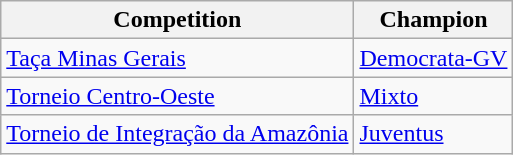<table class="wikitable">
<tr>
<th>Competition</th>
<th>Champion</th>
</tr>
<tr>
<td><a href='#'>Taça Minas Gerais</a></td>
<td><a href='#'>Democrata-GV</a></td>
</tr>
<tr>
<td><a href='#'>Torneio Centro-Oeste</a></td>
<td><a href='#'>Mixto</a></td>
</tr>
<tr>
<td><a href='#'>Torneio de Integração da Amazônia</a></td>
<td><a href='#'>Juventus</a></td>
</tr>
</table>
